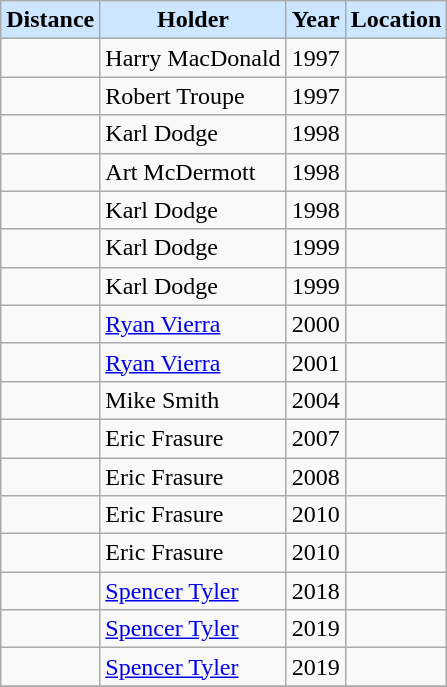<table class="wikitable sortable">
<tr>
<th style="background: #cce6ff;">Distance</th>
<th style="background: #cce6ff;">Holder</th>
<th style="background: #cce6ff;">Year</th>
<th style="background: #cce6ff;">Location</th>
</tr>
<tr>
<td></td>
<td> Harry MacDonald</td>
<td>1997</td>
<td></td>
</tr>
<tr>
<td></td>
<td> Robert Troupe</td>
<td>1997</td>
<td></td>
</tr>
<tr>
<td></td>
<td> Karl Dodge</td>
<td>1998</td>
<td></td>
</tr>
<tr>
<td></td>
<td> Art McDermott</td>
<td>1998</td>
<td></td>
</tr>
<tr>
<td></td>
<td> Karl Dodge</td>
<td>1998</td>
<td></td>
</tr>
<tr>
<td></td>
<td> Karl Dodge</td>
<td>1999</td>
<td></td>
</tr>
<tr>
<td></td>
<td> Karl Dodge</td>
<td>1999</td>
<td></td>
</tr>
<tr>
<td></td>
<td> <a href='#'>Ryan Vierra</a></td>
<td>2000</td>
<td></td>
</tr>
<tr>
<td></td>
<td> <a href='#'>Ryan Vierra</a></td>
<td>2001</td>
<td></td>
</tr>
<tr>
<td></td>
<td> Mike Smith</td>
<td>2004</td>
<td></td>
</tr>
<tr>
<td></td>
<td> Eric Frasure</td>
<td>2007</td>
<td></td>
</tr>
<tr>
<td></td>
<td> Eric Frasure</td>
<td>2008</td>
<td></td>
</tr>
<tr>
<td></td>
<td> Eric Frasure</td>
<td>2010</td>
<td></td>
</tr>
<tr>
<td></td>
<td> Eric Frasure</td>
<td>2010</td>
<td></td>
</tr>
<tr>
<td></td>
<td> <a href='#'>Spencer Tyler</a></td>
<td>2018</td>
<td></td>
</tr>
<tr>
<td></td>
<td> <a href='#'>Spencer Tyler</a></td>
<td>2019</td>
<td></td>
</tr>
<tr>
<td></td>
<td> <a href='#'>Spencer Tyler</a></td>
<td>2019</td>
<td></td>
</tr>
<tr>
</tr>
</table>
